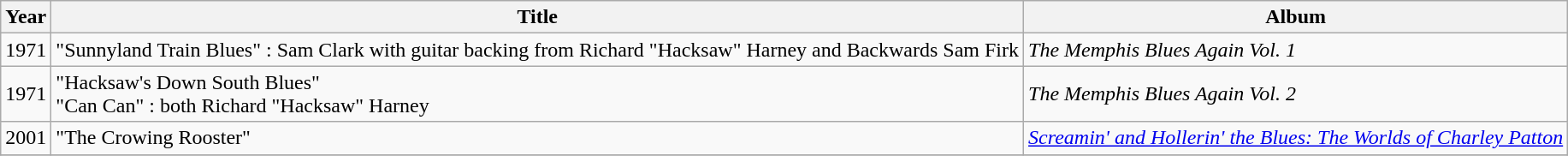<table class="wikitable sortable">
<tr>
<th>Year</th>
<th>Title</th>
<th>Album</th>
</tr>
<tr>
<td>1971</td>
<td>"Sunnyland Train Blues" : Sam Clark with guitar backing from Richard "Hacksaw" Harney and Backwards Sam Firk</td>
<td style=><em>The Memphis Blues Again Vol. 1</em></td>
</tr>
<tr>
<td>1971</td>
<td>"Hacksaw's Down South Blues"<br>"Can Can" : both Richard "Hacksaw" Harney</td>
<td style=><em>The Memphis Blues Again Vol. 2</em></td>
</tr>
<tr>
<td>2001</td>
<td>"The Crowing Rooster"</td>
<td style=><em><a href='#'>Screamin' and Hollerin' the Blues: The Worlds of Charley Patton</a></em></td>
</tr>
<tr>
</tr>
</table>
